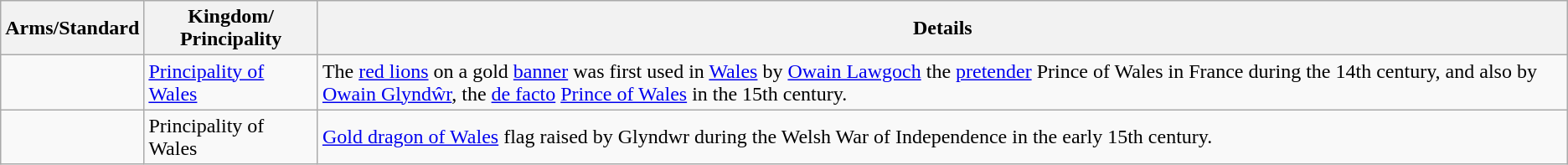<table class="wikitable">
<tr>
<th>Arms/Standard</th>
<th>Kingdom/ Principality</th>
<th>Details</th>
</tr>
<tr>
<td></td>
<td><a href='#'>Principality of Wales</a></td>
<td>The <a href='#'>red lions</a> on a gold <a href='#'>banner</a> was first used in <a href='#'>Wales</a> by <a href='#'>Owain Lawgoch</a> the <a href='#'>pretender</a> Prince of Wales in France during the 14th century, and also by <a href='#'>Owain Glyndŵr</a>, the <a href='#'>de facto</a> <a href='#'>Prince of Wales</a> in the 15th century.</td>
</tr>
<tr>
<td></td>
<td>Principality of Wales</td>
<td><a href='#'>Gold dragon of Wales</a> flag raised by Glyndwr during the Welsh War of Independence in the early 15th century.</td>
</tr>
</table>
